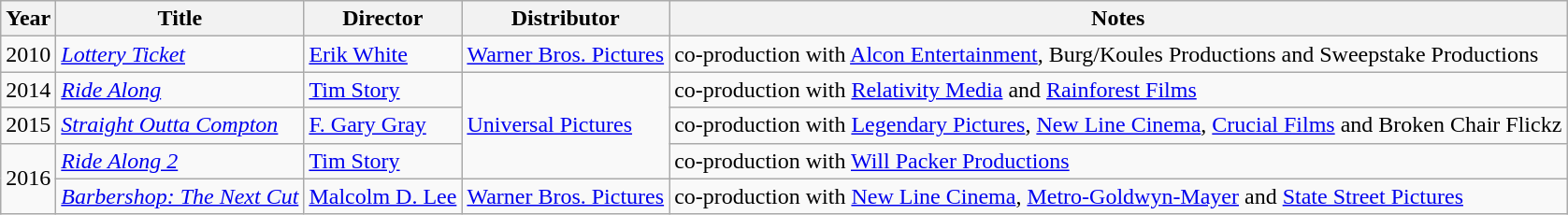<table class="wikitable sortable">
<tr>
<th>Year</th>
<th>Title</th>
<th>Director</th>
<th>Distributor</th>
<th>Notes</th>
</tr>
<tr>
<td>2010</td>
<td><em><a href='#'>Lottery Ticket</a></em></td>
<td><a href='#'>Erik White</a></td>
<td><a href='#'>Warner Bros. Pictures</a></td>
<td>co-production with <a href='#'>Alcon Entertainment</a>, Burg/Koules Productions and Sweepstake Productions</td>
</tr>
<tr>
<td>2014</td>
<td><em><a href='#'>Ride Along</a></em></td>
<td><a href='#'>Tim Story</a></td>
<td rowspan="3"><a href='#'>Universal Pictures</a></td>
<td>co-production with <a href='#'>Relativity Media</a> and <a href='#'>Rainforest Films</a></td>
</tr>
<tr>
<td>2015</td>
<td><em><a href='#'>Straight Outta Compton</a></em></td>
<td><a href='#'>F. Gary Gray</a></td>
<td>co-production with <a href='#'>Legendary Pictures</a>, <a href='#'>New Line Cinema</a>, <a href='#'>Crucial Films</a> and Broken Chair Flickz</td>
</tr>
<tr>
<td rowspan="2">2016</td>
<td><em><a href='#'>Ride Along 2</a></em></td>
<td><a href='#'>Tim Story</a></td>
<td>co-production with <a href='#'>Will Packer Productions</a></td>
</tr>
<tr>
<td><em><a href='#'>Barbershop: The Next Cut</a></em></td>
<td><a href='#'>Malcolm D. Lee</a></td>
<td><a href='#'>Warner Bros. Pictures</a></td>
<td>co-production with <a href='#'>New Line Cinema</a>, <a href='#'>Metro-Goldwyn-Mayer</a> and <a href='#'>State Street Pictures</a></td>
</tr>
</table>
